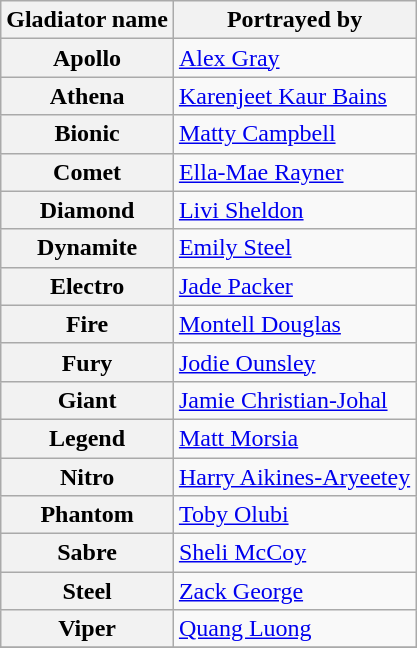<table class="wikitable">
<tr>
<th>Gladiator name</th>
<th>Portrayed by</th>
</tr>
<tr>
<th>Apollo</th>
<td><a href='#'>Alex Gray</a></td>
</tr>
<tr>
<th>Athena</th>
<td><a href='#'>Karenjeet Kaur Bains</a></td>
</tr>
<tr>
<th>Bionic</th>
<td><a href='#'>Matty Campbell</a></td>
</tr>
<tr>
<th>Comet</th>
<td><a href='#'>Ella-Mae Rayner</a></td>
</tr>
<tr>
<th>Diamond</th>
<td><a href='#'>Livi Sheldon</a></td>
</tr>
<tr>
<th>Dynamite</th>
<td><a href='#'>Emily Steel</a></td>
</tr>
<tr>
<th>Electro</th>
<td><a href='#'>Jade Packer</a></td>
</tr>
<tr>
<th>Fire</th>
<td><a href='#'>Montell Douglas</a></td>
</tr>
<tr>
<th>Fury</th>
<td><a href='#'>Jodie Ounsley</a></td>
</tr>
<tr>
<th>Giant</th>
<td><a href='#'>Jamie Christian-Johal</a></td>
</tr>
<tr>
<th>Legend</th>
<td><a href='#'>Matt Morsia</a></td>
</tr>
<tr>
<th>Nitro</th>
<td><a href='#'>Harry Aikines-Aryeetey</a></td>
</tr>
<tr>
<th>Phantom</th>
<td><a href='#'>Toby Olubi</a></td>
</tr>
<tr>
<th>Sabre</th>
<td><a href='#'>Sheli McCoy</a></td>
</tr>
<tr>
<th>Steel</th>
<td><a href='#'>Zack George</a></td>
</tr>
<tr>
<th>Viper</th>
<td><a href='#'>Quang Luong</a></td>
</tr>
<tr>
</tr>
</table>
